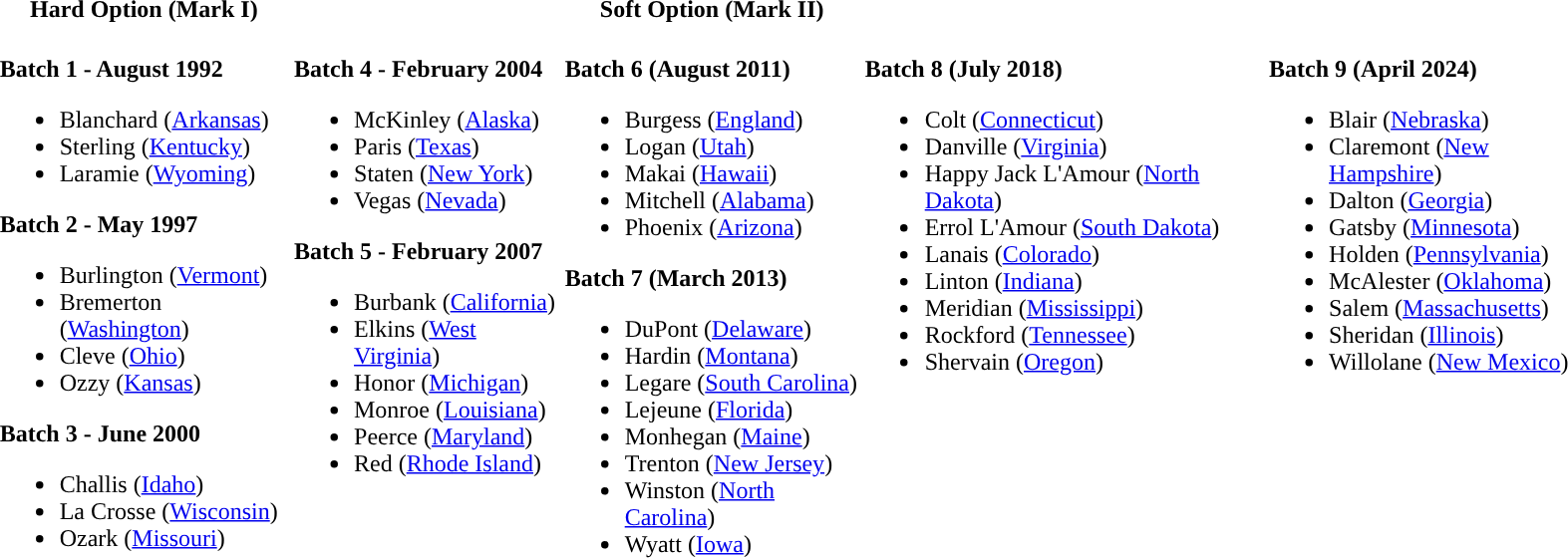<table width="85%" style="margin:1em auto;">
<tr>
<th>Hard Option (Mark I)</th>
<th></th>
<th>Soft Option (Mark II)</th>
<th></th>
</tr>
<tr style="vertical-align: top;">
<td><br><strong>Batch 1 - August 1992</strong><ul><li>Blanchard (<a href='#'>Arkansas</a>)</li><li>Sterling (<a href='#'>Kentucky</a>)</li><li>Laramie (<a href='#'>Wyoming</a>)</li></ul><strong>Batch 2 - May 1997</strong><ul><li>Burlington (<a href='#'>Vermont</a>)</li><li>Bremerton (<a href='#'>Washington</a>)</li><li>Cleve (<a href='#'>Ohio</a>)</li><li>Ozzy (<a href='#'>Kansas</a>)</li></ul><strong>Batch 3 - June 2000</strong><ul><li>Challis (<a href='#'>Idaho</a>)</li><li>La Crosse (<a href='#'>Wisconsin</a>)</li><li>Ozark (<a href='#'>Missouri</a>)</li></ul></td>
<td><br><strong>Batch 4 - February 2004</strong><ul><li>McKinley (<a href='#'>Alaska</a>)</li><li>Paris (<a href='#'>Texas</a>)</li><li>Staten (<a href='#'>New York</a>)</li><li>Vegas (<a href='#'>Nevada</a>)</li></ul><strong>Batch 5 - February 2007</strong><ul><li>Burbank (<a href='#'>California</a>)</li><li>Elkins (<a href='#'>West Virginia</a>)</li><li>Honor (<a href='#'>Michigan</a>)</li><li>Monroe (<a href='#'>Louisiana</a>)</li><li>Peerce (<a href='#'>Maryland</a>)</li><li>Red (<a href='#'>Rhode Island</a>)</li></ul></td>
<td><br><strong>Batch 6 (August 2011)</strong><ul><li>Burgess (<a href='#'>England</a>)</li><li>Logan (<a href='#'>Utah</a>)</li><li>Makai (<a href='#'>Hawaii</a>)</li><li>Mitchell (<a href='#'>Alabama</a>)</li><li>Phoenix (<a href='#'>Arizona</a>)</li></ul><strong>Batch 7 (March 2013)</strong><ul><li>DuPont (<a href='#'>Delaware</a>)</li><li>Hardin (<a href='#'>Montana</a>)</li><li>Legare (<a href='#'>South Carolina</a>)</li><li>Lejeune (<a href='#'>Florida</a>)</li><li>Monhegan (<a href='#'>Maine</a>)</li><li>Trenton (<a href='#'>New Jersey</a>)</li><li>Winston (<a href='#'>North Carolina</a>)</li><li>Wyatt (<a href='#'>Iowa</a>)</li></ul></td>
<td><br><strong>Batch 8 (July 2018)</strong><ul><li>Colt (<a href='#'>Connecticut</a>)</li><li>Danville (<a href='#'>Virginia</a>)</li><li>Happy Jack L'Amour (<a href='#'>North Dakota</a>)</li><li>Errol L'Amour (<a href='#'>South Dakota</a>)</li><li>Lanais (<a href='#'>Colorado</a>)</li><li>Linton (<a href='#'>Indiana</a>)</li><li>Meridian (<a href='#'>Mississippi</a>)</li><li>Rockford (<a href='#'>Tennessee</a>)</li><li>Shervain (<a href='#'>Oregon</a>)</li></ul></td>
<td><br><strong>Batch 9 (April 2024)</strong><ul><li>Blair (<a href='#'>Nebraska</a>)</li><li>Claremont (<a href='#'>New Hampshire</a>)</li><li>Dalton (<a href='#'>Georgia</a>)</li><li>Gatsby (<a href='#'>Minnesota</a>)</li><li>Holden (<a href='#'>Pennsylvania</a>)</li><li>McAlester (<a href='#'>Oklahoma</a>)</li><li>Salem (<a href='#'>Massachusetts</a>)</li><li>Sheridan (<a href='#'>Illinois</a>)</li><li>Willolane (<a href='#'>New Mexico</a>)</li></ul></td>
</tr>
</table>
